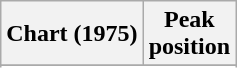<table class="wikitable sortable plainrowheaders" style="text-align:center">
<tr>
<th scope="col">Chart (1975)</th>
<th scope="col">Peak<br> position</th>
</tr>
<tr>
</tr>
<tr>
</tr>
<tr>
</tr>
</table>
